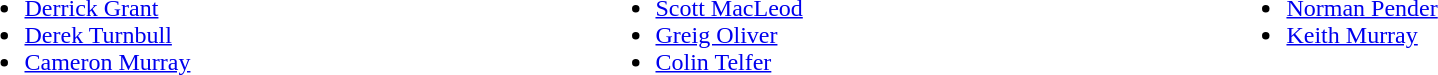<table style="width:100%;">
<tr>
<td style="vertical-align:top; width:20%;"><br><ul><li> <a href='#'>Derrick Grant</a></li><li> <a href='#'>Derek Turnbull</a></li><li> <a href='#'>Cameron Murray</a></li></ul></td>
<td style="vertical-align:top; width:20%;"><br><ul><li> <a href='#'>Scott MacLeod</a></li><li> <a href='#'>Greig Oliver</a></li><li> <a href='#'>Colin Telfer</a></li></ul></td>
<td style="vertical-align:top; width:20%;"><br><ul><li> <a href='#'>Norman Pender</a></li><li> <a href='#'>Keith Murray</a></li></ul></td>
</tr>
</table>
